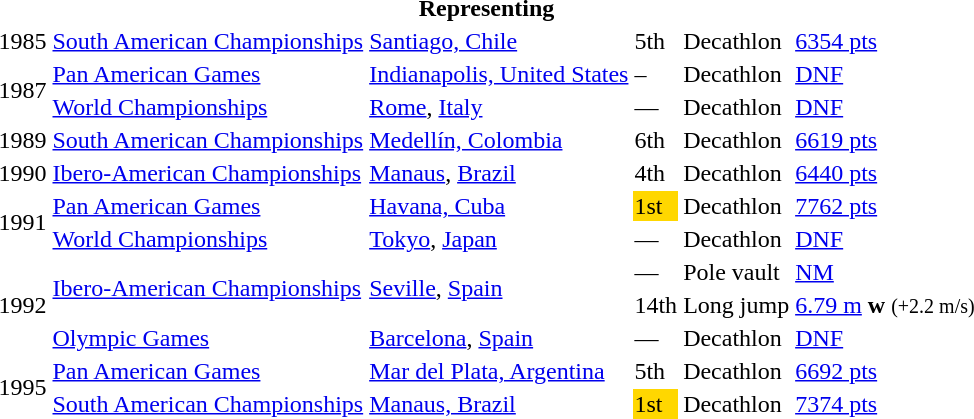<table>
<tr>
<th colspan="6">Representing </th>
</tr>
<tr>
<td>1985</td>
<td><a href='#'>South American Championships</a></td>
<td><a href='#'>Santiago, Chile</a></td>
<td>5th</td>
<td>Decathlon</td>
<td><a href='#'>6354 pts</a></td>
</tr>
<tr>
<td rowspan=2>1987</td>
<td><a href='#'>Pan American Games</a></td>
<td><a href='#'>Indianapolis, United States</a></td>
<td>–</td>
<td>Decathlon</td>
<td><a href='#'>DNF</a></td>
</tr>
<tr>
<td><a href='#'>World Championships</a></td>
<td><a href='#'>Rome</a>, <a href='#'>Italy</a></td>
<td>—</td>
<td>Decathlon</td>
<td><a href='#'>DNF</a></td>
</tr>
<tr>
<td>1989</td>
<td><a href='#'>South American Championships</a></td>
<td><a href='#'>Medellín, Colombia</a></td>
<td>6th</td>
<td>Decathlon</td>
<td><a href='#'>6619 pts</a></td>
</tr>
<tr>
<td>1990</td>
<td><a href='#'>Ibero-American Championships</a></td>
<td><a href='#'>Manaus</a>, <a href='#'>Brazil</a></td>
<td>4th</td>
<td>Decathlon</td>
<td><a href='#'>6440 pts</a></td>
</tr>
<tr>
<td rowspan=2>1991</td>
<td><a href='#'>Pan American Games</a></td>
<td><a href='#'>Havana, Cuba</a></td>
<td bgcolor="gold">1st</td>
<td>Decathlon</td>
<td><a href='#'>7762 pts</a></td>
</tr>
<tr>
<td><a href='#'>World Championships</a></td>
<td><a href='#'>Tokyo</a>, <a href='#'>Japan</a></td>
<td>—</td>
<td>Decathlon</td>
<td><a href='#'>DNF</a></td>
</tr>
<tr>
<td rowspan=3>1992</td>
<td rowspan=2><a href='#'>Ibero-American Championships</a></td>
<td rowspan=2><a href='#'>Seville</a>, <a href='#'>Spain</a></td>
<td>—</td>
<td>Pole vault</td>
<td><a href='#'>NM</a></td>
</tr>
<tr>
<td>14th</td>
<td>Long jump</td>
<td><a href='#'>6.79 m</a> <strong>w</strong> <small>(+2.2 m/s)</small></td>
</tr>
<tr>
<td><a href='#'>Olympic Games</a></td>
<td><a href='#'>Barcelona</a>, <a href='#'>Spain</a></td>
<td>—</td>
<td>Decathlon</td>
<td><a href='#'>DNF</a></td>
</tr>
<tr>
<td rowspan=2>1995</td>
<td><a href='#'>Pan American Games</a></td>
<td><a href='#'>Mar del Plata, Argentina</a></td>
<td>5th</td>
<td>Decathlon</td>
<td><a href='#'>6692 pts</a></td>
</tr>
<tr>
<td><a href='#'>South American Championships</a></td>
<td><a href='#'>Manaus, Brazil</a></td>
<td bgcolor="gold">1st</td>
<td>Decathlon</td>
<td><a href='#'>7374 pts</a></td>
</tr>
</table>
